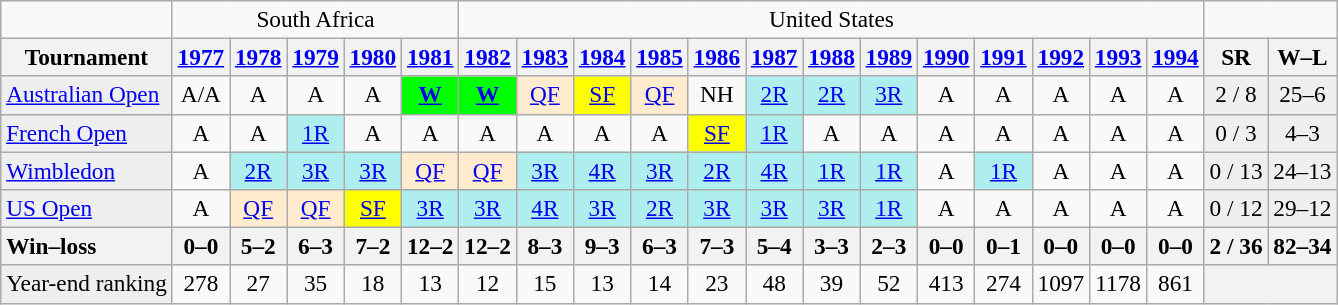<table class=wikitable style=text-align:center;font-size:97%>
<tr>
<td></td>
<td colspan="5">South Africa</td>
<td colspan="13">United States</td>
<td colspan="2"></td>
</tr>
<tr>
<th>Tournament</th>
<th><a href='#'>1977</a></th>
<th><a href='#'>1978</a></th>
<th><a href='#'>1979</a></th>
<th><a href='#'>1980</a></th>
<th><a href='#'>1981</a></th>
<th><a href='#'>1982</a></th>
<th><a href='#'>1983</a></th>
<th><a href='#'>1984</a></th>
<th><a href='#'>1985</a></th>
<th><a href='#'>1986</a></th>
<th><a href='#'>1987</a></th>
<th><a href='#'>1988</a></th>
<th><a href='#'>1989</a></th>
<th><a href='#'>1990</a></th>
<th><a href='#'>1991</a></th>
<th><a href='#'>1992</a></th>
<th><a href='#'>1993</a></th>
<th><a href='#'>1994</a></th>
<th>SR</th>
<th>W–L</th>
</tr>
<tr>
<td bgcolor=#efefef align=left><a href='#'>Australian Open</a></td>
<td>A/A</td>
<td>A</td>
<td>A</td>
<td>A</td>
<td bgcolor=lime><a href='#'><strong>W</strong></a></td>
<td bgcolor=lime><a href='#'><strong>W</strong></a></td>
<td bgcolor=#ffebcd><a href='#'>QF</a></td>
<td bgcolor=yellow><a href='#'>SF</a></td>
<td bgcolor=#ffebcd><a href='#'>QF</a></td>
<td>NH</td>
<td bgcolor=#afeeee><a href='#'>2R</a></td>
<td bgcolor=#afeeee><a href='#'>2R</a></td>
<td bgcolor=#afeeee><a href='#'>3R</a></td>
<td>A</td>
<td>A</td>
<td>A</td>
<td>A</td>
<td>A</td>
<td bgcolor=#efefef>2 / 8</td>
<td bgcolor=#efefef>25–6</td>
</tr>
<tr>
<td bgcolor=#efefef align=left><a href='#'>French Open</a></td>
<td>A</td>
<td>A</td>
<td bgcolor=#afeeee><a href='#'>1R</a></td>
<td>A</td>
<td>A</td>
<td>A</td>
<td>A</td>
<td>A</td>
<td>A</td>
<td bgcolor=yellow><a href='#'>SF</a></td>
<td bgcolor=#afeeee><a href='#'>1R</a></td>
<td>A</td>
<td>A</td>
<td>A</td>
<td>A</td>
<td>A</td>
<td>A</td>
<td>A</td>
<td bgcolor=#efefef>0 / 3</td>
<td bgcolor=#efefef>4–3</td>
</tr>
<tr>
<td bgcolor=#efefef align=left><a href='#'>Wimbledon</a></td>
<td>A</td>
<td bgcolor=#afeeee><a href='#'>2R</a></td>
<td bgcolor=#afeeee><a href='#'>3R</a></td>
<td bgcolor=#afeeee><a href='#'>3R</a></td>
<td bgcolor=#ffebcd><a href='#'>QF</a></td>
<td bgcolor=#ffebcd><a href='#'>QF</a></td>
<td bgcolor=#afeeee><a href='#'>3R</a></td>
<td bgcolor=#afeeee><a href='#'>4R</a></td>
<td bgcolor=#afeeee><a href='#'>3R</a></td>
<td bgcolor=#afeeee><a href='#'>2R</a></td>
<td bgcolor=#afeeee><a href='#'>4R</a></td>
<td bgcolor=#afeeee><a href='#'>1R</a></td>
<td bgcolor=#afeeee><a href='#'>1R</a></td>
<td>A</td>
<td bgcolor=#afeeee><a href='#'>1R</a></td>
<td>A</td>
<td>A</td>
<td>A</td>
<td bgcolor=#efefef>0 / 13</td>
<td bgcolor=#efefef>24–13</td>
</tr>
<tr>
<td bgcolor=#efefef align=left><a href='#'>US Open</a></td>
<td>A</td>
<td bgcolor=#ffebcd><a href='#'>QF</a></td>
<td bgcolor=#ffebcd><a href='#'>QF</a></td>
<td bgcolor=yellow><a href='#'>SF</a></td>
<td bgcolor=#afeeee><a href='#'>3R</a></td>
<td bgcolor=#afeeee><a href='#'>3R</a></td>
<td bgcolor=#afeeee><a href='#'>4R</a></td>
<td bgcolor=#afeeee><a href='#'>3R</a></td>
<td bgcolor=#afeeee><a href='#'>2R</a></td>
<td bgcolor=#afeeee><a href='#'>3R</a></td>
<td bgcolor=#afeeee><a href='#'>3R</a></td>
<td bgcolor=#afeeee><a href='#'>3R</a></td>
<td bgcolor=#afeeee><a href='#'>1R</a></td>
<td>A</td>
<td>A</td>
<td>A</td>
<td>A</td>
<td>A</td>
<td bgcolor=#efefef>0 / 12</td>
<td bgcolor=#efefef>29–12</td>
</tr>
<tr>
<th style=text-align:left>Win–loss</th>
<th>0–0</th>
<th>5–2</th>
<th>6–3</th>
<th>7–2</th>
<th>12–2</th>
<th>12–2</th>
<th>8–3</th>
<th>9–3</th>
<th>6–3</th>
<th>7–3</th>
<th>5–4</th>
<th>3–3</th>
<th>2–3</th>
<th>0–0</th>
<th>0–1</th>
<th>0–0</th>
<th>0–0</th>
<th>0–0</th>
<th>2 / 36</th>
<th>82–34</th>
</tr>
<tr>
<td bgcolor=#EFEFEF align=left>Year-end ranking</td>
<td>278</td>
<td>27</td>
<td>35</td>
<td>18</td>
<td>13</td>
<td>12</td>
<td>15</td>
<td>13</td>
<td>14</td>
<td>23</td>
<td>48</td>
<td>39</td>
<td>52</td>
<td>413</td>
<td>274</td>
<td>1097</td>
<td>1178</td>
<td>861</td>
<th colspan=2></th>
</tr>
</table>
